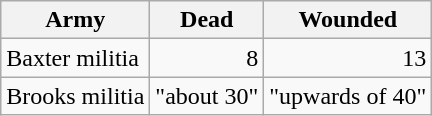<table class="wikitable">
<tr>
<th>Army</th>
<th>Dead</th>
<th>Wounded</th>
</tr>
<tr>
<td>Baxter militia</td>
<td align=right>8</td>
<td align=right>13</td>
</tr>
<tr>
<td>Brooks militia</td>
<td>"about 30"</td>
<td>"upwards of 40"</td>
</tr>
</table>
